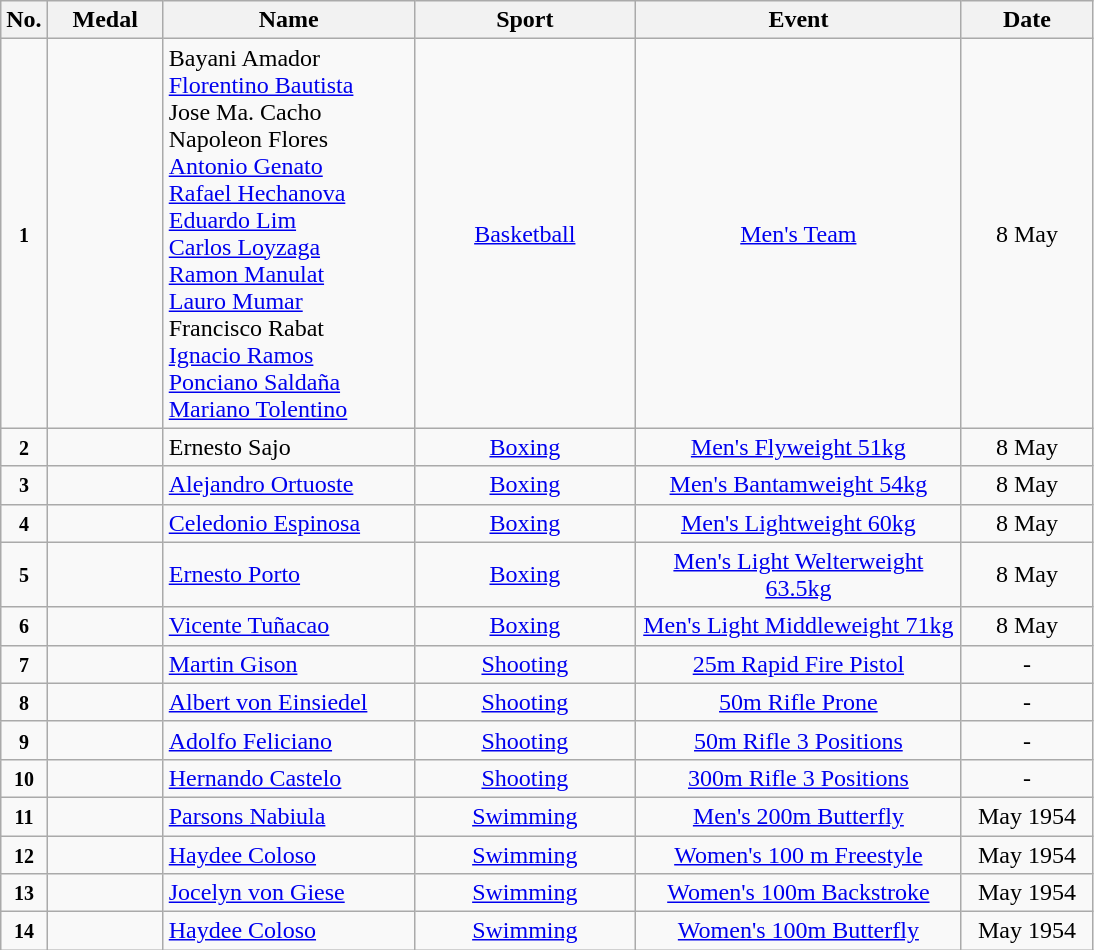<table class="wikitable" style="font-size:100%; text-align:center;">
<tr>
<th width="10">No.</th>
<th width="70">Medal</th>
<th width="160">Name</th>
<th width="140">Sport</th>
<th width="210">Event</th>
<th width="80">Date</th>
</tr>
<tr>
<td><small><strong>1</strong></small></td>
<td></td>
<td align=left>Bayani Amador<br><a href='#'>Florentino Bautista</a><br>Jose Ma. Cacho<br>Napoleon Flores<br><a href='#'>Antonio Genato</a><br><a href='#'>Rafael Hechanova</a><br><a href='#'>Eduardo Lim</a><br><a href='#'>Carlos Loyzaga</a><br><a href='#'>Ramon Manulat</a><br><a href='#'>Lauro Mumar</a><br>Francisco Rabat<br><a href='#'>Ignacio Ramos</a><br><a href='#'>Ponciano Saldaña</a><br><a href='#'>Mariano Tolentino</a></td>
<td> <a href='#'>Basketball</a></td>
<td><a href='#'>Men's Team</a></td>
<td>8 May</td>
</tr>
<tr>
<td><small><strong>2</strong></small></td>
<td></td>
<td align=left>Ernesto Sajo</td>
<td> <a href='#'>Boxing</a></td>
<td><a href='#'>Men's Flyweight 51kg</a></td>
<td>8 May</td>
</tr>
<tr>
<td><small><strong>3</strong></small></td>
<td></td>
<td align=left><a href='#'>Alejandro Ortuoste</a></td>
<td> <a href='#'>Boxing</a></td>
<td><a href='#'>Men's Bantamweight 54kg</a></td>
<td>8 May</td>
</tr>
<tr>
<td><small><strong>4</strong></small></td>
<td></td>
<td align=left><a href='#'>Celedonio Espinosa</a></td>
<td> <a href='#'>Boxing</a></td>
<td><a href='#'>Men's Lightweight 60kg</a></td>
<td>8 May</td>
</tr>
<tr>
<td><small><strong>5</strong></small></td>
<td></td>
<td align=left><a href='#'>Ernesto Porto</a></td>
<td> <a href='#'>Boxing</a></td>
<td><a href='#'>Men's Light Welterweight 63.5kg</a></td>
<td>8 May</td>
</tr>
<tr>
<td><small><strong>6</strong></small></td>
<td></td>
<td align=left><a href='#'>Vicente Tuñacao</a></td>
<td> <a href='#'>Boxing</a></td>
<td><a href='#'>Men's Light Middleweight 71kg</a></td>
<td>8 May</td>
</tr>
<tr>
<td><small><strong>7</strong></small></td>
<td></td>
<td align=left><a href='#'>Martin Gison</a></td>
<td> <a href='#'>Shooting</a></td>
<td><a href='#'>25m Rapid Fire Pistol</a></td>
<td>-</td>
</tr>
<tr>
<td><small><strong>8</strong></small></td>
<td></td>
<td align=left><a href='#'>Albert von Einsiedel</a></td>
<td> <a href='#'>Shooting</a></td>
<td><a href='#'>50m Rifle Prone</a></td>
<td>-</td>
</tr>
<tr>
<td><small><strong>9</strong></small></td>
<td></td>
<td align=left><a href='#'>Adolfo Feliciano</a></td>
<td> <a href='#'>Shooting</a></td>
<td><a href='#'>50m Rifle 3 Positions</a></td>
<td>-</td>
</tr>
<tr>
<td><small><strong>10</strong></small></td>
<td></td>
<td align=left><a href='#'>Hernando Castelo</a></td>
<td> <a href='#'>Shooting</a></td>
<td><a href='#'>300m Rifle 3 Positions</a></td>
<td>-</td>
</tr>
<tr>
<td><small><strong>11</strong></small></td>
<td></td>
<td align=left><a href='#'>Parsons Nabiula</a></td>
<td> <a href='#'>Swimming</a></td>
<td><a href='#'>Men's 200m Butterfly</a></td>
<td>May 1954</td>
</tr>
<tr>
<td><small><strong>12</strong></small></td>
<td></td>
<td align=left><a href='#'>Haydee Coloso</a></td>
<td> <a href='#'>Swimming</a></td>
<td><a href='#'>Women's 100 m Freestyle</a></td>
<td>May 1954</td>
</tr>
<tr>
<td><small><strong>13</strong></small></td>
<td></td>
<td align=left><a href='#'>Jocelyn von Giese</a></td>
<td> <a href='#'>Swimming</a></td>
<td><a href='#'>Women's 100m Backstroke</a></td>
<td>May 1954</td>
</tr>
<tr>
<td><small><strong>14</strong></small></td>
<td></td>
<td align=left><a href='#'>Haydee Coloso</a></td>
<td> <a href='#'>Swimming</a></td>
<td><a href='#'>Women's 100m Butterfly</a></td>
<td>May 1954</td>
</tr>
</table>
